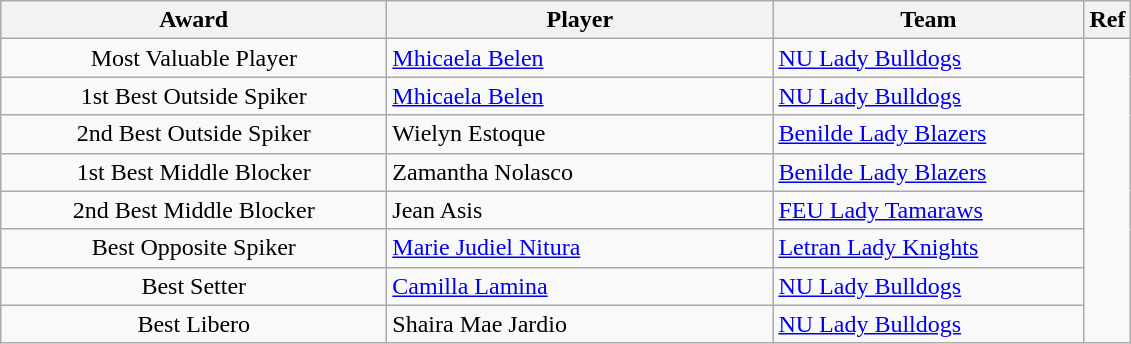<table class="wikitable">
<tr>
<th width=250>Award</th>
<th width=250>Player</th>
<th width=200>Team</th>
<th width=10>Ref</th>
</tr>
<tr>
<td style="text-align:center">Most Valuable Player</td>
<td><a href='#'>Mhicaela Belen</a></td>
<td><a href='#'>NU Lady Bulldogs</a></td>
<td style="text-align:center" rowspan=8></td>
</tr>
<tr>
<td style="text-align:center">1st Best Outside Spiker</td>
<td><a href='#'>Mhicaela Belen</a></td>
<td><a href='#'>NU Lady Bulldogs</a></td>
</tr>
<tr>
<td style="text-align:center">2nd Best Outside Spiker</td>
<td>Wielyn Estoque</td>
<td><a href='#'>Benilde Lady Blazers</a></td>
</tr>
<tr>
<td style="text-align:center">1st Best Middle Blocker</td>
<td>Zamantha Nolasco</td>
<td><a href='#'>Benilde Lady Blazers</a></td>
</tr>
<tr>
<td style="text-align:center">2nd Best Middle Blocker</td>
<td>Jean Asis</td>
<td><a href='#'>FEU Lady Tamaraws</a></td>
</tr>
<tr>
<td style="text-align:center">Best Opposite Spiker</td>
<td><a href='#'>Marie Judiel Nitura</a></td>
<td><a href='#'>Letran Lady Knights</a></td>
</tr>
<tr>
<td style="text-align:center">Best Setter</td>
<td><a href='#'>Camilla Lamina</a></td>
<td><a href='#'>NU Lady Bulldogs</a></td>
</tr>
<tr>
<td style="text-align:center">Best Libero</td>
<td>Shaira Mae Jardio</td>
<td><a href='#'>NU Lady Bulldogs</a></td>
</tr>
</table>
